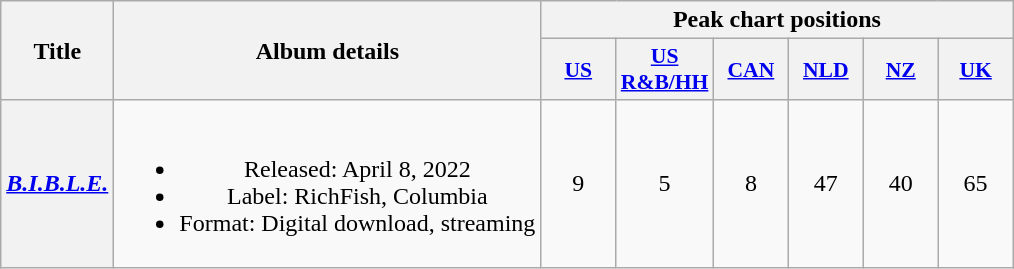<table class="wikitable plainrowheaders" style="text-align:center;">
<tr>
<th rowspan="2">Title</th>
<th rowspan="2">Album details</th>
<th colspan="6">Peak chart positions</th>
</tr>
<tr>
<th scope="col" style="width:3em;font-size:90%;"><a href='#'>US</a><br></th>
<th scope="col" style="width:3em;font-size:90%;"><a href='#'>US<br>R&B/HH</a><br></th>
<th scope="col" style="width:3em;font-size:90%;"><a href='#'>CAN</a><br></th>
<th scope="col" style="width:3em;font-size:90%;"><a href='#'>NLD</a><br></th>
<th scope="col" style="width:3em;font-size:90%;"><a href='#'>NZ</a><br></th>
<th scope="col" style="width:3em;font-size:90%;"><a href='#'>UK</a><br></th>
</tr>
<tr>
<th scope="row"><em><a href='#'>B.I.B.L.E.</a></em></th>
<td><br><ul><li>Released: April 8, 2022</li><li>Label: RichFish, Columbia</li><li>Format: Digital download, streaming</li></ul></td>
<td>9</td>
<td>5</td>
<td>8</td>
<td>47</td>
<td>40</td>
<td>65</td>
</tr>
</table>
